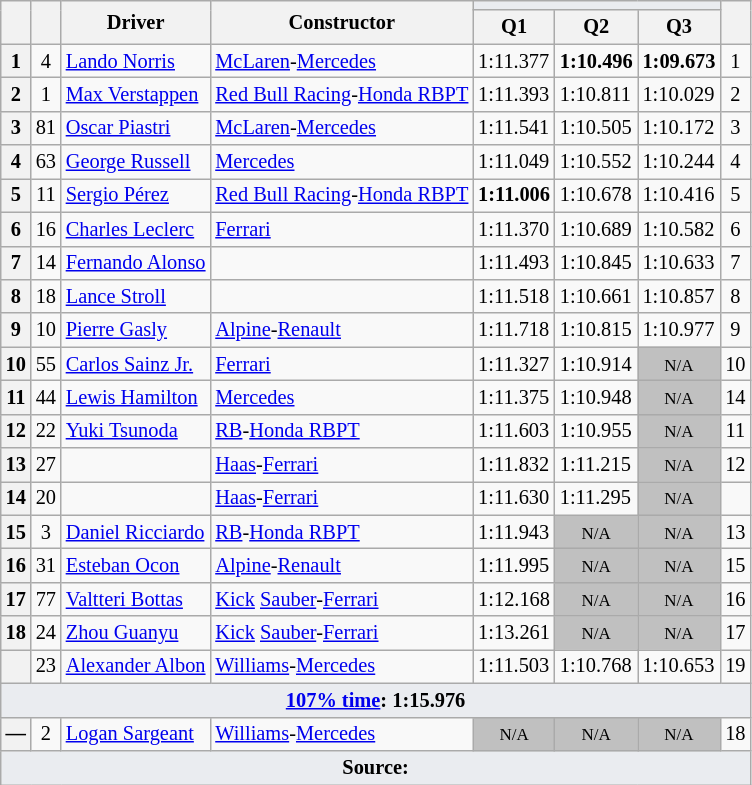<table class="wikitable sortable" style="font-size: 85%;">
<tr>
<th rowspan="2"></th>
<th rowspan="2"></th>
<th rowspan="2">Driver</th>
<th rowspan="2">Constructor</th>
<th colspan="3" style="background:#eaecf0; text-align:center;"></th>
<th rowspan="2"></th>
</tr>
<tr>
<th scope="col">Q1</th>
<th scope="col">Q2</th>
<th scope="col">Q3</th>
</tr>
<tr>
<th scope="row">1</th>
<td align="center">4</td>
<td data-sort-value="nor"> <a href='#'>Lando Norris</a></td>
<td><a href='#'>McLaren</a>-<a href='#'>Mercedes</a></td>
<td>1:11.377</td>
<td><strong>1:10.496</strong></td>
<td><strong>1:09.673</strong></td>
<td align="center">1</td>
</tr>
<tr>
<th scope="row">2</th>
<td align="center">1</td>
<td data-sort-value="ver"> <a href='#'>Max Verstappen</a></td>
<td><a href='#'>Red Bull Racing</a>-<a href='#'>Honda RBPT</a></td>
<td>1:11.393</td>
<td>1:10.811</td>
<td>1:10.029</td>
<td align="center">2</td>
</tr>
<tr>
<th scope="row">3</th>
<td align="center">81</td>
<td data-sort-value="pia"> <a href='#'>Oscar Piastri</a></td>
<td><a href='#'>McLaren</a>-<a href='#'>Mercedes</a></td>
<td>1:11.541</td>
<td>1:10.505</td>
<td>1:10.172</td>
<td align="center">3</td>
</tr>
<tr>
<th scope="row">4</th>
<td align="center">63</td>
<td data-sort-value="rus"> <a href='#'>George Russell</a></td>
<td><a href='#'>Mercedes</a></td>
<td>1:11.049</td>
<td>1:10.552</td>
<td>1:10.244</td>
<td align="center">4</td>
</tr>
<tr>
<th scope="row">5</th>
<td align="center">11</td>
<td data-sort-value="per"> <a href='#'>Sergio Pérez</a></td>
<td><a href='#'>Red Bull Racing</a>-<a href='#'>Honda RBPT</a></td>
<td><strong>1:11.006</strong></td>
<td>1:10.678</td>
<td>1:10.416</td>
<td align="center">5</td>
</tr>
<tr>
<th scope="row">6</th>
<td align="center">16</td>
<td data-sort-value="lec"> <a href='#'>Charles Leclerc</a></td>
<td><a href='#'>Ferrari</a></td>
<td>1:11.370</td>
<td>1:10.689</td>
<td>1:10.582</td>
<td align="center">6</td>
</tr>
<tr>
<th scope="row">7</th>
<td align="center">14</td>
<td data-sort-value="alo"> <a href='#'>Fernando Alonso</a></td>
<td></td>
<td>1:11.493</td>
<td>1:10.845</td>
<td>1:10.633</td>
<td align="center">7</td>
</tr>
<tr>
<th scope="row">8</th>
<td align="center">18</td>
<td data-sort-value="str"> <a href='#'>Lance Stroll</a></td>
<td></td>
<td>1:11.518</td>
<td>1:10.661</td>
<td>1:10.857</td>
<td align="center">8</td>
</tr>
<tr>
<th scope="row">9</th>
<td align="center">10</td>
<td data-sort-value="gas"> <a href='#'>Pierre Gasly</a></td>
<td><a href='#'>Alpine</a>-<a href='#'>Renault</a></td>
<td>1:11.718</td>
<td>1:10.815</td>
<td>1:10.977</td>
<td align="center">9</td>
</tr>
<tr>
<th scope="row">10</th>
<td align="center">55</td>
<td data-sort-value="sai"> <a href='#'>Carlos Sainz Jr.</a></td>
<td><a href='#'>Ferrari</a></td>
<td>1:11.327</td>
<td>1:10.914</td>
<td data-sort-value="11" align="center" style="background: silver"><small>N/A</small></td>
<td align="center">10</td>
</tr>
<tr>
<th scope="row">11</th>
<td align="center">44</td>
<td data-sort-value="ham"> <a href='#'>Lewis Hamilton</a></td>
<td><a href='#'>Mercedes</a></td>
<td>1:11.375</td>
<td>1:10.948</td>
<td data-sort-value="12" align="center" style="background: silver"><small>N/A</small></td>
<td align="center" data-sort-value="14">14</td>
</tr>
<tr>
<th scope="row">12</th>
<td align="center">22</td>
<td data-sort-value="tsu"> <a href='#'>Yuki Tsunoda</a></td>
<td><a href='#'>RB</a>-<a href='#'>Honda RBPT</a></td>
<td>1:11.603</td>
<td>1:10.955</td>
<td data-sort-value="13" align="center" style="background: silver"><small>N/A</small></td>
<td align="center">11</td>
</tr>
<tr>
<th scope="row">13</th>
<td align="center">27</td>
<td data-sort-value="hul"></td>
<td><a href='#'>Haas</a>-<a href='#'>Ferrari</a></td>
<td>1:11.832</td>
<td>1:11.215</td>
<td data-sort-value="14" align="center" style="background: silver"><small>N/A</small></td>
<td align="center">12</td>
</tr>
<tr>
<th scope="row">14</th>
<td align="center">20</td>
<td data-sort-value="mag"></td>
<td><a href='#'>Haas</a>-<a href='#'>Ferrari</a></td>
<td>1:11.630</td>
<td>1:11.295</td>
<td data-sort-value="15" align="center" style="background: silver"><small>N/A</small></td>
<td align="center" data-sort-value="20"></td>
</tr>
<tr>
<th scope="row">15</th>
<td align="center">3</td>
<td data-sort-value="ris"> <a href='#'>Daniel Ricciardo</a></td>
<td><a href='#'>RB</a>-<a href='#'>Honda RBPT</a></td>
<td>1:11.943</td>
<td data-sort-value="16" align="center" style="background: silver"><small>N/A</small></td>
<td data-sort-value="16" align="center" style="background: silver"><small>N/A</small></td>
<td align="center">13</td>
</tr>
<tr>
<th scope="row">16</th>
<td align="center">31</td>
<td data-sort-value="oco"> <a href='#'>Esteban Ocon</a></td>
<td><a href='#'>Alpine</a>-<a href='#'>Renault</a></td>
<td>1:11.995</td>
<td data-sort-value="17" align="center" style="background: silver"><small>N/A</small></td>
<td data-sort-value="17" align="center" style="background: silver"><small>N/A</small></td>
<td align="center">15</td>
</tr>
<tr>
<th scope="row">17</th>
<td align="center">77</td>
<td data-sort-value="bot"> <a href='#'>Valtteri Bottas</a></td>
<td><a href='#'>Kick</a> <a href='#'>Sauber</a>-<a href='#'>Ferrari</a></td>
<td>1:12.168</td>
<td data-sort-value="18" align="center" style="background: silver"><small>N/A</small></td>
<td data-sort-value="18" align="center" style="background: silver"><small>N/A</small></td>
<td align="center">16</td>
</tr>
<tr>
<th scope="row">18</th>
<td align="center">24</td>
<td data-sort-value="zho"> <a href='#'>Zhou Guanyu</a></td>
<td><a href='#'>Kick</a> <a href='#'>Sauber</a>-<a href='#'>Ferrari</a></td>
<td>1:13.261</td>
<td data-sort-value="19" align="center" style="background: silver"><small>N/A</small></td>
<td data-sort-value="19" align="center" style="background: silver"><small>N/A</small></td>
<td align="center">17</td>
</tr>
<tr>
<th scope="row" data-sort-value="20"></th>
<td align="center">23</td>
<td> <a href='#'>Alexander Albon</a></td>
<td><a href='#'>Williams</a>-<a href='#'>Mercedes</a></td>
<td>1:11.503</td>
<td>1:10.768</td>
<td>1:10.653</td>
<td align="center" data-sort-value="19">19</td>
</tr>
<tr class="sortbottom">
<td colspan="8" style="background-color:#eaecf0;text-align:center"><strong><a href='#'>107% time</a>: 1:15.976</strong></td>
</tr>
<tr>
<th scope="row" data-sort-value="19">—</th>
<td align="center">2</td>
<td> <a href='#'>Logan Sargeant</a></td>
<td><a href='#'>Williams</a>-<a href='#'>Mercedes</a></td>
<td data-sort-value="19" align="center" style="background: silver"><small>N/A</small></td>
<td data-sort-value="19" align="center" style="background: silver"><small>N/A</small></td>
<td data-sort-value="19" align="center" style="background: silver"><small>N/A</small></td>
<td align="center" data-sort-value="18">18</td>
</tr>
<tr class="sortbottom">
<td colspan="8" style="background-color:#eaecf0;text-align:center"><strong>Source:</strong></td>
</tr>
</table>
